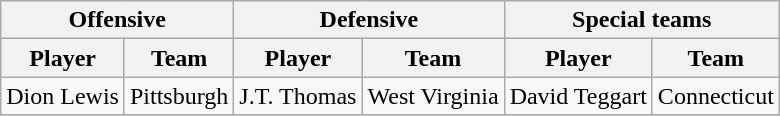<table class="wikitable" border="1">
<tr>
<th colspan="2">Offensive</th>
<th colspan="2">Defensive</th>
<th colspan="2">Special teams</th>
</tr>
<tr>
<th>Player</th>
<th>Team</th>
<th>Player</th>
<th>Team</th>
<th>Player</th>
<th>Team</th>
</tr>
<tr>
<td>Dion Lewis</td>
<td>Pittsburgh</td>
<td>J.T. Thomas</td>
<td>West Virginia</td>
<td>David Teggart</td>
<td>Connecticut</td>
</tr>
<tr>
</tr>
</table>
